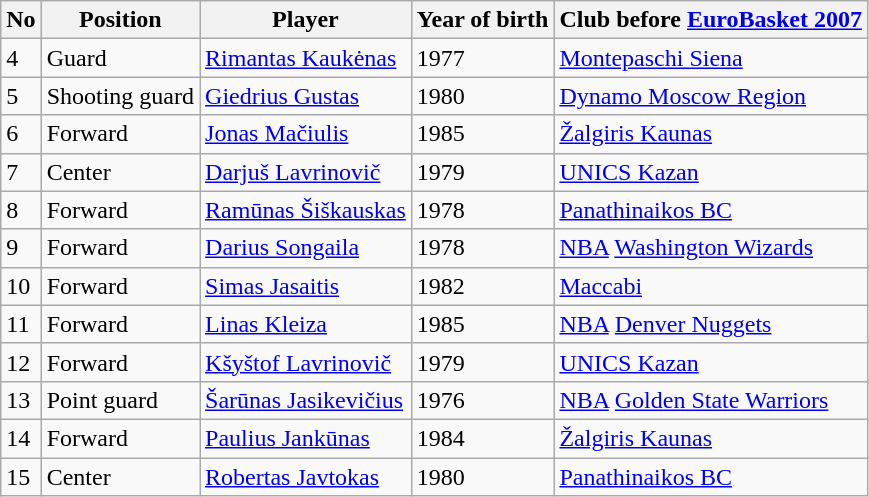<table class="wikitable sortable">
<tr>
<th>No</th>
<th>Position</th>
<th>Player</th>
<th>Year of birth</th>
<th>Club before <a href='#'>EuroBasket 2007</a></th>
</tr>
<tr>
<td>4</td>
<td>Guard</td>
<td><a href='#'>Rimantas Kaukėnas</a></td>
<td>1977</td>
<td> <a href='#'>Montepaschi Siena</a></td>
</tr>
<tr>
<td>5</td>
<td>Shooting guard</td>
<td><a href='#'>Giedrius Gustas</a></td>
<td>1980</td>
<td> <a href='#'>Dynamo Moscow Region</a></td>
</tr>
<tr>
<td>6</td>
<td>Forward</td>
<td><a href='#'>Jonas Mačiulis</a></td>
<td>1985</td>
<td> <a href='#'>Žalgiris Kaunas</a></td>
</tr>
<tr>
<td>7</td>
<td>Center</td>
<td><a href='#'>Darjuš Lavrinovič</a></td>
<td>1979</td>
<td> <a href='#'>UNICS Kazan</a></td>
</tr>
<tr>
<td>8</td>
<td>Forward</td>
<td><a href='#'>Ramūnas Šiškauskas</a></td>
<td>1978</td>
<td> <a href='#'>Panathinaikos BC</a></td>
</tr>
<tr>
<td>9</td>
<td>Forward</td>
<td><a href='#'>Darius Songaila</a></td>
<td>1978</td>
<td> <a href='#'>NBA</a> <a href='#'>Washington Wizards</a></td>
</tr>
<tr>
<td>10</td>
<td>Forward</td>
<td><a href='#'>Simas Jasaitis</a></td>
<td>1982</td>
<td> <a href='#'>Maccabi</a></td>
</tr>
<tr>
<td>11</td>
<td>Forward</td>
<td><a href='#'>Linas Kleiza</a></td>
<td>1985</td>
<td> <a href='#'>NBA</a> <a href='#'>Denver Nuggets</a></td>
</tr>
<tr>
<td>12</td>
<td>Forward</td>
<td><a href='#'>Kšyštof Lavrinovič</a></td>
<td>1979</td>
<td> <a href='#'>UNICS Kazan</a></td>
</tr>
<tr>
<td>13</td>
<td>Point guard</td>
<td><a href='#'>Šarūnas Jasikevičius</a></td>
<td>1976</td>
<td> <a href='#'>NBA</a> <a href='#'>Golden State Warriors</a></td>
</tr>
<tr>
<td>14</td>
<td>Forward</td>
<td><a href='#'>Paulius Jankūnas</a></td>
<td>1984</td>
<td> <a href='#'>Žalgiris Kaunas</a></td>
</tr>
<tr>
<td>15</td>
<td>Center</td>
<td><a href='#'>Robertas Javtokas</a></td>
<td>1980</td>
<td> <a href='#'>Panathinaikos BC</a></td>
</tr>
</table>
